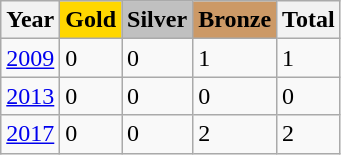<table class="wikitable">
<tr>
<th>Year</th>
<td style="background:gold; font-weight:bold;">Gold</td>
<td style="background:silver; font-weight:bold;">Silver</td>
<td style="background:#c96; font-weight:bold;">Bronze</td>
<th>Total</th>
</tr>
<tr>
<td><a href='#'>2009</a></td>
<td>0</td>
<td>0</td>
<td>1</td>
<td>1</td>
</tr>
<tr>
<td><a href='#'>2013</a></td>
<td>0</td>
<td>0</td>
<td>0</td>
<td>0</td>
</tr>
<tr>
<td><a href='#'>2017</a></td>
<td>0</td>
<td>0</td>
<td>2</td>
<td>2</td>
</tr>
</table>
